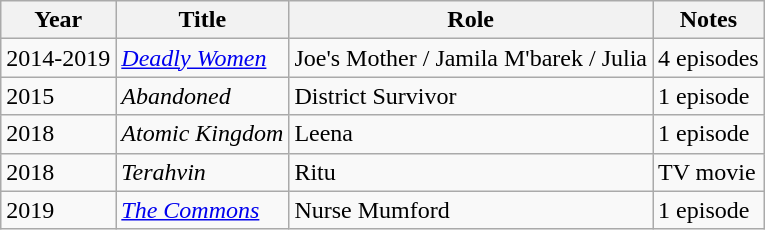<table class="wikitable sortable">
<tr>
<th>Year</th>
<th>Title</th>
<th>Role</th>
<th>Notes</th>
</tr>
<tr>
<td>2014-2019</td>
<td><em><a href='#'>Deadly Women</a></em></td>
<td>Joe's Mother / Jamila M'barek / Julia</td>
<td>4 episodes</td>
</tr>
<tr>
<td>2015</td>
<td><em>Abandoned</em></td>
<td>District Survivor</td>
<td>1 episode</td>
</tr>
<tr>
<td>2018</td>
<td><em>Atomic Kingdom</em></td>
<td>Leena</td>
<td>1 episode</td>
</tr>
<tr>
<td>2018</td>
<td><em>Terahvin</em></td>
<td>Ritu</td>
<td>TV movie</td>
</tr>
<tr>
<td>2019</td>
<td><em><a href='#'>The Commons</a></em></td>
<td>Nurse Mumford</td>
<td>1 episode</td>
</tr>
</table>
